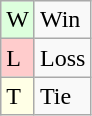<table class="wikitable">
<tr>
<td style="background:#dfd;">W</td>
<td>Win</td>
</tr>
<tr>
<td style="background:#fcc;">L</td>
<td>Loss</td>
</tr>
<tr>
<td style="background:#ffffe6;">T</td>
<td>Tie</td>
</tr>
</table>
